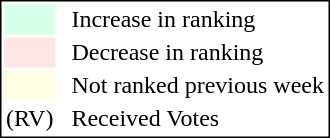<table style="border:1px solid black;">
<tr>
<td style="background:#D8FFEB; width:20px;"></td>
<td> </td>
<td>Increase in ranking</td>
</tr>
<tr>
<td style="background:#FFE6E6; width:20px;"></td>
<td> </td>
<td>Decrease in ranking</td>
</tr>
<tr>
<td style="background:#FFFFE6; width:20px;"></td>
<td> </td>
<td>Not ranked previous week</td>
</tr>
<tr>
<td>(RV)</td>
<td> </td>
<td>Received Votes</td>
</tr>
</table>
